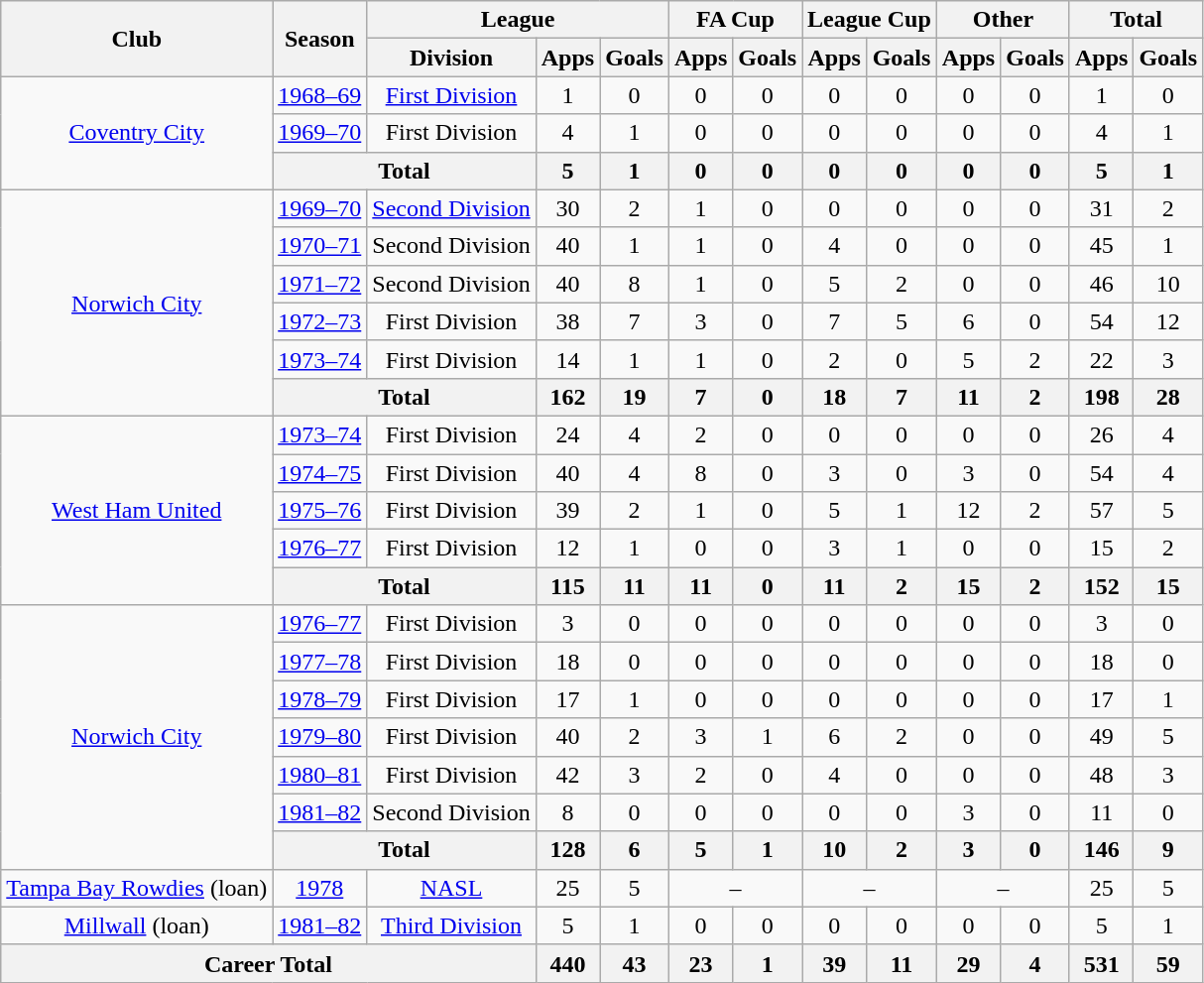<table class="wikitable" style="text-align: center;">
<tr>
<th rowspan="2">Club</th>
<th rowspan="2">Season</th>
<th colspan="3">League</th>
<th colspan="2">FA Cup</th>
<th colspan="2">League Cup</th>
<th colspan="2">Other</th>
<th colspan="2">Total</th>
</tr>
<tr>
<th>Division</th>
<th>Apps</th>
<th>Goals</th>
<th>Apps</th>
<th>Goals</th>
<th>Apps</th>
<th>Goals</th>
<th>Apps</th>
<th>Goals</th>
<th>Apps</th>
<th>Goals</th>
</tr>
<tr>
<td rowspan="3"><a href='#'>Coventry City</a></td>
<td><a href='#'>1968–69</a></td>
<td><a href='#'>First Division</a></td>
<td>1</td>
<td>0</td>
<td>0</td>
<td>0</td>
<td>0</td>
<td>0</td>
<td>0</td>
<td>0</td>
<td>1</td>
<td>0</td>
</tr>
<tr>
<td><a href='#'>1969–70</a></td>
<td>First Division</td>
<td>4</td>
<td>1</td>
<td>0</td>
<td>0</td>
<td>0</td>
<td>0</td>
<td>0</td>
<td>0</td>
<td>4</td>
<td>1</td>
</tr>
<tr>
<th colspan="2">Total</th>
<th>5</th>
<th>1</th>
<th>0</th>
<th>0</th>
<th>0</th>
<th>0</th>
<th>0</th>
<th>0</th>
<th>5</th>
<th>1</th>
</tr>
<tr>
<td rowspan="6"><a href='#'>Norwich City</a></td>
<td><a href='#'>1969–70</a></td>
<td><a href='#'>Second Division</a></td>
<td>30</td>
<td>2</td>
<td>1</td>
<td>0</td>
<td>0</td>
<td>0</td>
<td>0</td>
<td>0</td>
<td>31</td>
<td>2</td>
</tr>
<tr>
<td><a href='#'>1970–71</a></td>
<td>Second Division</td>
<td>40</td>
<td>1</td>
<td>1</td>
<td>0</td>
<td>4</td>
<td>0</td>
<td>0</td>
<td>0</td>
<td>45</td>
<td>1</td>
</tr>
<tr>
<td><a href='#'>1971–72</a></td>
<td>Second Division</td>
<td>40</td>
<td>8</td>
<td>1</td>
<td>0</td>
<td>5</td>
<td>2</td>
<td>0</td>
<td>0</td>
<td>46</td>
<td>10</td>
</tr>
<tr>
<td><a href='#'>1972–73</a></td>
<td>First Division</td>
<td>38</td>
<td>7</td>
<td>3</td>
<td>0</td>
<td>7</td>
<td>5</td>
<td>6</td>
<td>0</td>
<td>54</td>
<td>12</td>
</tr>
<tr>
<td><a href='#'>1973–74</a></td>
<td>First Division</td>
<td>14</td>
<td>1</td>
<td>1</td>
<td>0</td>
<td>2</td>
<td>0</td>
<td>5</td>
<td>2</td>
<td>22</td>
<td>3</td>
</tr>
<tr>
<th colspan="2">Total</th>
<th>162</th>
<th>19</th>
<th>7</th>
<th>0</th>
<th>18</th>
<th>7</th>
<th>11</th>
<th>2</th>
<th>198</th>
<th>28</th>
</tr>
<tr>
<td rowspan="5"><a href='#'>West Ham United</a></td>
<td><a href='#'>1973–74</a></td>
<td>First Division</td>
<td>24</td>
<td>4</td>
<td>2</td>
<td>0</td>
<td>0</td>
<td>0</td>
<td>0</td>
<td>0</td>
<td>26</td>
<td>4</td>
</tr>
<tr>
<td><a href='#'>1974–75</a></td>
<td>First Division</td>
<td>40</td>
<td>4</td>
<td>8</td>
<td>0</td>
<td>3</td>
<td>0</td>
<td>3</td>
<td>0</td>
<td>54</td>
<td>4</td>
</tr>
<tr>
<td><a href='#'>1975–76</a></td>
<td>First Division</td>
<td>39</td>
<td>2</td>
<td>1</td>
<td>0</td>
<td>5</td>
<td>1</td>
<td>12</td>
<td>2</td>
<td>57</td>
<td>5</td>
</tr>
<tr>
<td><a href='#'>1976–77</a></td>
<td>First Division</td>
<td>12</td>
<td>1</td>
<td>0</td>
<td>0</td>
<td>3</td>
<td>1</td>
<td>0</td>
<td>0</td>
<td>15</td>
<td>2</td>
</tr>
<tr>
<th colspan="2">Total</th>
<th>115</th>
<th>11</th>
<th>11</th>
<th>0</th>
<th>11</th>
<th>2</th>
<th>15</th>
<th>2</th>
<th>152</th>
<th>15</th>
</tr>
<tr>
<td rowspan="7"><a href='#'>Norwich City</a></td>
<td><a href='#'>1976–77</a></td>
<td>First Division</td>
<td>3</td>
<td>0</td>
<td>0</td>
<td>0</td>
<td>0</td>
<td>0</td>
<td>0</td>
<td>0</td>
<td>3</td>
<td>0</td>
</tr>
<tr>
<td><a href='#'>1977–78</a></td>
<td>First Division</td>
<td>18</td>
<td>0</td>
<td>0</td>
<td>0</td>
<td>0</td>
<td>0</td>
<td>0</td>
<td>0</td>
<td>18</td>
<td>0</td>
</tr>
<tr>
<td><a href='#'>1978–79</a></td>
<td>First Division</td>
<td>17</td>
<td>1</td>
<td>0</td>
<td>0</td>
<td>0</td>
<td>0</td>
<td>0</td>
<td>0</td>
<td>17</td>
<td>1</td>
</tr>
<tr>
<td><a href='#'>1979–80</a></td>
<td>First Division</td>
<td>40</td>
<td>2</td>
<td>3</td>
<td>1</td>
<td>6</td>
<td>2</td>
<td>0</td>
<td>0</td>
<td>49</td>
<td>5</td>
</tr>
<tr>
<td><a href='#'>1980–81</a></td>
<td>First Division</td>
<td>42</td>
<td>3</td>
<td>2</td>
<td>0</td>
<td>4</td>
<td>0</td>
<td>0</td>
<td>0</td>
<td>48</td>
<td>3</td>
</tr>
<tr>
<td><a href='#'>1981–82</a></td>
<td>Second Division</td>
<td>8</td>
<td>0</td>
<td>0</td>
<td>0</td>
<td>0</td>
<td>0</td>
<td>3</td>
<td>0</td>
<td>11</td>
<td>0</td>
</tr>
<tr>
<th colspan="2">Total</th>
<th>128</th>
<th>6</th>
<th>5</th>
<th>1</th>
<th>10</th>
<th>2</th>
<th>3</th>
<th>0</th>
<th>146</th>
<th>9</th>
</tr>
<tr>
<td><a href='#'>Tampa Bay Rowdies</a> (loan)</td>
<td><a href='#'>1978</a></td>
<td><a href='#'>NASL</a></td>
<td>25</td>
<td>5</td>
<td colspan="2">–</td>
<td colspan="2">–</td>
<td colspan="2">–</td>
<td>25</td>
<td>5</td>
</tr>
<tr>
<td><a href='#'>Millwall</a> (loan)</td>
<td><a href='#'>1981–82</a></td>
<td><a href='#'>Third Division</a></td>
<td>5</td>
<td>1</td>
<td>0</td>
<td>0</td>
<td>0</td>
<td>0</td>
<td>0</td>
<td>0</td>
<td>5</td>
<td>1</td>
</tr>
<tr>
<th colspan="3">Career Total</th>
<th>440</th>
<th>43</th>
<th>23</th>
<th>1</th>
<th>39</th>
<th>11</th>
<th>29</th>
<th>4</th>
<th>531</th>
<th>59</th>
</tr>
</table>
